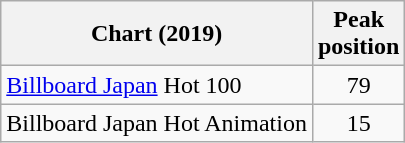<table class="wikitable">
<tr>
<th>Chart (2019)</th>
<th>Peak<br>position</th>
</tr>
<tr>
<td><a href='#'>Billboard Japan</a> Hot 100</td>
<td align="center">79</td>
</tr>
<tr>
<td>Billboard Japan Hot Animation</td>
<td align="center">15</td>
</tr>
</table>
